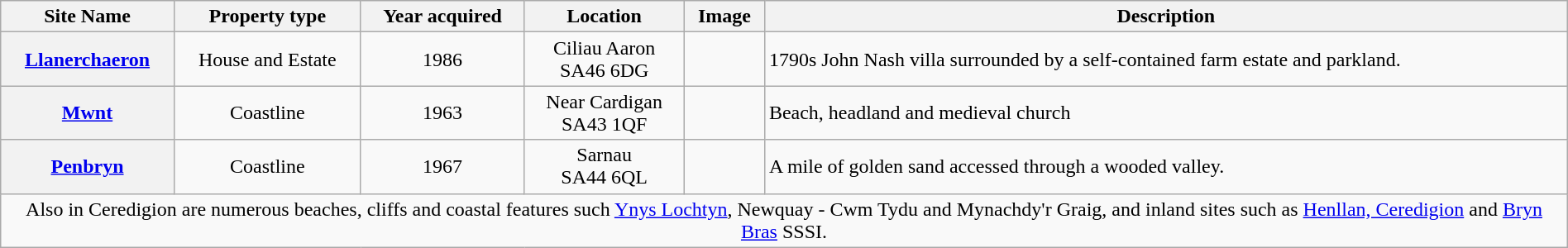<table class="wikitable sortable" style="text-align:center; width:100%;">
<tr>
<th>Site Name</th>
<th>Property type</th>
<th>Year acquired</th>
<th>Location</th>
<th class="unsortable">Image</th>
<th class="unsortable">Description</th>
</tr>
<tr>
<th scope="row"><a href='#'>Llanerchaeron</a></th>
<td>House and Estate</td>
<td>1986</td>
<td>Ciliau Aaron<br>SA46 6DG<br><small></small></td>
<td></td>
<td style="text-align:left">1790s John Nash villa surrounded by a self-contained farm estate and parkland.</td>
</tr>
<tr>
<th scope="row"><a href='#'>Mwnt</a></th>
<td>Coastline</td>
<td>1963</td>
<td>Near Cardigan<br>SA43 1QF<br><small></small></td>
<td></td>
<td style="text-align:left">Beach, headland and medieval church</td>
</tr>
<tr>
<th scope="row"><a href='#'>Penbryn</a></th>
<td>Coastline</td>
<td>1967</td>
<td>Sarnau<br>SA44 6QL<br><small></small></td>
<td></td>
<td style="text-align:left">A mile of golden sand accessed through a wooded valley.</td>
</tr>
<tr>
<td colspan=6>Also in Ceredigion are numerous beaches, cliffs and coastal features such <a href='#'>Ynys Lochtyn</a>, Newquay - Cwm Tydu and Mynachdy'r Graig, and inland sites such as <a href='#'>Henllan, Ceredigion</a> and <a href='#'>Bryn Bras</a> SSSI.</td>
</tr>
</table>
